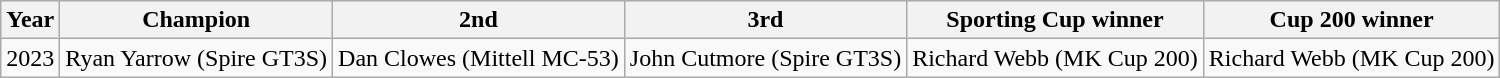<table class="wikitable">
<tr>
<th>Year</th>
<th>Champion</th>
<th>2nd</th>
<th>3rd</th>
<th>Sporting Cup winner</th>
<th>Cup 200 winner</th>
</tr>
<tr>
<td>2023</td>
<td>Ryan Yarrow (Spire GT3S)</td>
<td>Dan Clowes (Mittell MC-53)</td>
<td>John Cutmore (Spire GT3S)</td>
<td>Richard Webb (MK Cup 200)</td>
<td>Richard Webb (MK Cup 200)</td>
</tr>
</table>
